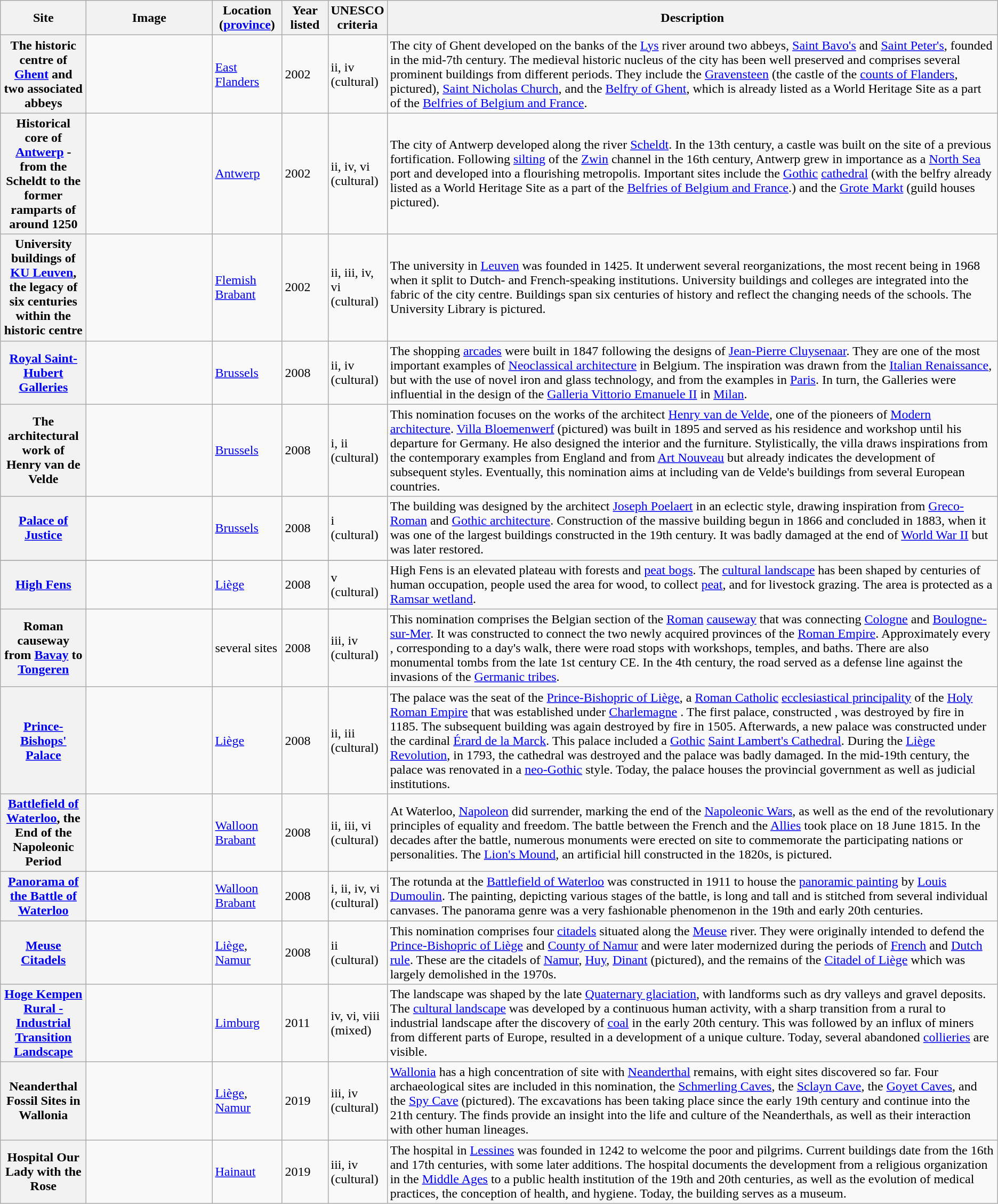<table class="wikitable sortable plainrowheaders">
<tr>
<th style="width:100px;" scope="col">Site</th>
<th class="unsortable" style="width:150px;" scope="col">Image</th>
<th style="width:80px;" scope="col">Location (<a href='#'>province</a>)</th>
<th style="width:50px;" scope="col">Year listed</th>
<th style="width:60px;" scope="col">UNESCO criteria</th>
<th scope="col" class="unsortable">Description</th>
</tr>
<tr>
<th scope="row">The historic centre of <a href='#'>Ghent</a> and two associated abbeys</th>
<td></td>
<td><a href='#'>East Flanders</a></td>
<td>2002</td>
<td>ii, iv (cultural)</td>
<td>The city of Ghent developed on the banks of the <a href='#'>Lys</a> river around two abbeys, <a href='#'>Saint Bavo's</a> and <a href='#'>Saint Peter's</a>, founded in the mid-7th century. The medieval historic nucleus of the city has been well preserved and comprises several prominent buildings from different periods. They include the <a href='#'>Gravensteen</a> (the castle of the <a href='#'>counts of Flanders</a>, pictured), <a href='#'>Saint Nicholas Church</a>, and the <a href='#'>Belfry of Ghent</a>, which is already listed as a World Heritage Site as a part of the <a href='#'>Belfries of Belgium and France</a>.</td>
</tr>
<tr>
<th scope="row">Historical core of <a href='#'>Antwerp</a> - from the Scheldt to the former ramparts of around 1250</th>
<td></td>
<td><a href='#'>Antwerp</a></td>
<td>2002</td>
<td>ii, iv, vi (cultural)</td>
<td>The city of Antwerp developed along the river <a href='#'>Scheldt</a>. In the 13th century, a castle was built on the site of a previous fortification. Following <a href='#'>silting</a> of the <a href='#'>Zwin</a> channel in the 16th century, Antwerp grew in importance as a <a href='#'>North Sea</a> port and developed into a flourishing metropolis. Important sites include the <a href='#'>Gothic</a> <a href='#'>cathedral</a> (with the belfry already listed as a World Heritage Site as a part of the <a href='#'>Belfries of Belgium and France</a>.) and the <a href='#'>Grote Markt</a> (guild houses pictured).</td>
</tr>
<tr>
<th scope="row">University buildings of <a href='#'>KU Leuven</a>, the legacy of six centuries within the historic centre</th>
<td></td>
<td><a href='#'>Flemish Brabant</a></td>
<td>2002</td>
<td>ii, iii, iv, vi (cultural)</td>
<td>The university in <a href='#'>Leuven</a> was founded in 1425. It underwent several reorganizations, the most recent being in 1968 when it split to Dutch- and French-speaking institutions. University buildings and colleges are integrated into the fabric of the city centre. Buildings span six centuries of history and reflect the changing needs of the schools. The University Library is pictured.</td>
</tr>
<tr>
<th scope="row"><a href='#'>Royal Saint-Hubert Galleries</a></th>
<td></td>
<td><a href='#'>Brussels</a></td>
<td>2008</td>
<td>ii, iv (cultural)</td>
<td>The shopping <a href='#'>arcades</a> were built in 1847 following the designs of <a href='#'>Jean-Pierre Cluysenaar</a>. They are one of the most important examples of <a href='#'>Neoclassical architecture</a> in Belgium. The inspiration was drawn from the <a href='#'>Italian Renaissance</a>, but with the use of novel iron and glass technology, and from the examples in <a href='#'>Paris</a>. In turn, the Galleries were influential in the design of the <a href='#'>Galleria Vittorio Emanuele II</a> in <a href='#'>Milan</a>.</td>
</tr>
<tr>
<th scope="row">The architectural work of Henry van de Velde</th>
<td></td>
<td><a href='#'>Brussels</a></td>
<td>2008</td>
<td>i, ii (cultural)</td>
<td>This nomination focuses on the works of the architect <a href='#'>Henry van de Velde</a>, one of the pioneers of <a href='#'>Modern architecture</a>. <a href='#'>Villa Bloemenwerf</a> (pictured) was built in 1895 and served as his residence and workshop until his departure for Germany. He also designed the interior and the furniture. Stylistically, the villa draws inspirations from the contemporary examples from England and from <a href='#'>Art Nouveau</a> but already indicates the development of subsequent styles. Eventually, this nomination aims at including van de Velde's buildings from several European countries.</td>
</tr>
<tr>
<th scope="row"><a href='#'>Palace of Justice</a></th>
<td></td>
<td><a href='#'>Brussels</a></td>
<td>2008</td>
<td>i (cultural)</td>
<td>The building was designed by the architect <a href='#'>Joseph Poelaert</a> in an eclectic style, drawing inspiration from <a href='#'>Greco-Roman</a> and <a href='#'>Gothic architecture</a>. Construction of the massive building begun in 1866 and concluded in 1883, when it was one of the largest buildings constructed in the 19th century. It was badly damaged at the end of <a href='#'>World War II</a> but was later restored.</td>
</tr>
<tr>
</tr>
<tr>
<th scope="row"><a href='#'>High Fens</a></th>
<td></td>
<td><a href='#'>Liège</a></td>
<td>2008</td>
<td>v (cultural)</td>
<td>High Fens is an elevated plateau with forests and <a href='#'>peat bogs</a>. The <a href='#'>cultural landscape</a> has been shaped by centuries of human occupation, people used the area for wood, to collect <a href='#'>peat</a>, and for livestock grazing. The area is protected as a <a href='#'>Ramsar wetland</a>.</td>
</tr>
<tr>
<th scope="row">Roman causeway from <a href='#'>Bavay</a> to <a href='#'>Tongeren</a></th>
<td></td>
<td>several sites</td>
<td>2008</td>
<td>iii, iv (cultural)</td>
<td>This nomination comprises the Belgian section of the <a href='#'>Roman</a> <a href='#'>causeway</a> that was connecting <a href='#'>Cologne</a> and <a href='#'>Boulogne-sur-Mer</a>. It was constructed to connect the two newly acquired provinces of the <a href='#'>Roman Empire</a>. Approximately every , corresponding to a day's walk, there were road stops with workshops, temples, and baths. There are also monumental tombs from the late 1st century CE. In the 4th century, the road served as a defense line against the invasions of the <a href='#'>Germanic tribes</a>.</td>
</tr>
<tr>
<th scope="row"><a href='#'>Prince-Bishops' Palace</a></th>
<td></td>
<td><a href='#'>Liège</a></td>
<td>2008</td>
<td>ii, iii (cultural)</td>
<td>The palace was the seat of the <a href='#'>Prince-Bishopric of Liège</a>, a <a href='#'>Roman Catholic</a> <a href='#'>ecclesiastical principality</a> of the <a href='#'>Holy Roman Empire</a> that was established under <a href='#'>Charlemagne</a> . The first palace, constructed , was destroyed by fire in 1185. The subsequent building was again destroyed by fire in 1505. Afterwards, a new palace was constructed under the cardinal <a href='#'>Érard de la Marck</a>. This palace included a <a href='#'>Gothic</a> <a href='#'>Saint Lambert's Cathedral</a>. During the <a href='#'>Liège Revolution</a>, in 1793, the cathedral was destroyed and the palace was badly damaged. In the mid-19th century, the palace was renovated in a <a href='#'>neo-Gothic</a> style. Today, the palace houses the provincial government as well as judicial institutions.</td>
</tr>
<tr>
<th scope="row"><a href='#'>Battlefield of Waterloo</a>, the End of the Napoleonic Period</th>
<td></td>
<td><a href='#'>Walloon Brabant</a></td>
<td>2008</td>
<td>ii, iii, vi (cultural)</td>
<td>At Waterloo, <a href='#'>Napoleon</a> did surrender, marking the end of the <a href='#'>Napoleonic Wars</a>, as well as the end of the revolutionary principles of equality and freedom. The battle between the French and the <a href='#'>Allies</a> took place on 18 June 1815. In the decades after the battle, numerous monuments were erected on site to commemorate the participating nations or personalities. The <a href='#'>Lion's Mound</a>, an artificial hill constructed in the 1820s, is pictured.</td>
</tr>
<tr>
<th scope="row"><a href='#'>Panorama of the Battle of Waterloo</a></th>
<td></td>
<td><a href='#'>Walloon Brabant</a></td>
<td>2008</td>
<td>i, ii, iv, vi (cultural)</td>
<td>The rotunda at the <a href='#'>Battlefield of Waterloo</a> was constructed in 1911 to house the <a href='#'>panoramic painting</a> by <a href='#'>Louis Dumoulin</a>. The painting, depicting various stages of the battle, is  long and  tall and is stitched from several individual canvases. The panorama genre was a very fashionable phenomenon in the 19th and early 20th centuries.</td>
</tr>
<tr>
<th scope="row"><a href='#'>Meuse Citadels</a></th>
<td></td>
<td><a href='#'>Liège</a>, <a href='#'>Namur</a></td>
<td>2008</td>
<td>ii (cultural)</td>
<td>This nomination comprises four <a href='#'>citadels</a> situated along the <a href='#'>Meuse</a> river. They were originally intended to defend the <a href='#'>Prince-Bishopric of Liège</a> and <a href='#'>County of Namur</a> and were later modernized during the periods of <a href='#'>French</a> and <a href='#'>Dutch rule</a>. These are the citadels of <a href='#'>Namur</a>, <a href='#'>Huy</a>, <a href='#'>Dinant</a> (pictured), and the remains of the <a href='#'>Citadel of Liège</a> which was largely demolished in the 1970s.</td>
</tr>
<tr>
<th scope="row"><a href='#'>Hoge Kempen Rural - Industrial Transition Landscape</a></th>
<td></td>
<td><a href='#'>Limburg</a></td>
<td>2011</td>
<td>iv, vi, viii (mixed)</td>
<td>The landscape was shaped by the late <a href='#'>Quaternary glaciation</a>, with landforms such as dry valleys and gravel deposits. The <a href='#'>cultural landscape</a> was developed by a continuous human activity, with a sharp transition from a rural to industrial landscape after the discovery of <a href='#'>coal</a> in the early 20th century. This was followed by an influx of miners from different parts of Europe, resulted in a development of a unique culture. Today, several abandoned <a href='#'>collieries</a> are visible.</td>
</tr>
<tr>
<th scope="row">Neanderthal Fossil Sites in Wallonia</th>
<td></td>
<td><a href='#'>Liège</a>, <a href='#'>Namur</a></td>
<td>2019</td>
<td>iii, iv (cultural)</td>
<td><a href='#'>Wallonia</a> has a high concentration of site with <a href='#'>Neanderthal</a> remains, with eight sites discovered so far. Four archaeological sites are included in this nomination, the <a href='#'>Schmerling Caves</a>, the <a href='#'>Sclayn Cave</a>, the <a href='#'>Goyet Caves</a>, and the <a href='#'>Spy Cave</a> (pictured). The excavations has been taking place since the early 19th century and continue into the 21th century. The finds provide an insight into the life and culture of the Neanderthals, as well as their interaction with other human lineages.</td>
</tr>
<tr>
<th scope="row">Hospital Our Lady with the Rose</th>
<td></td>
<td><a href='#'>Hainaut</a></td>
<td>2019</td>
<td>iii, iv (cultural)</td>
<td>The hospital in <a href='#'>Lessines</a> was founded in 1242 to welcome the poor and pilgrims. Current buildings date from the 16th and 17th centuries, with some later additions. The hospital documents the development from a religious organization in the <a href='#'>Middle Ages</a> to a public health institution of the 19th and 20th centuries, as well as the evolution of medical practices, the conception of health, and hygiene. Today, the building serves as a museum.</td>
</tr>
</table>
